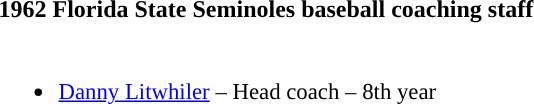<table class="toccolours">
<tr>
<th colspan=9>1962 Florida State Seminoles baseball coaching staff</th>
</tr>
<tr>
<td style="text-align: left; font-size: 95%;" valign="top"><br><ul><li><a href='#'>Danny Litwhiler</a> – Head coach – 8th year</li></ul></td>
</tr>
</table>
